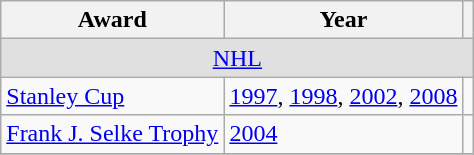<table class="wikitable">
<tr>
<th>Award</th>
<th>Year</th>
<th></th>
</tr>
<tr ALIGN="center" bgcolor="#e0e0e0">
<td colspan="3"><a href='#'>NHL</a></td>
</tr>
<tr>
<td><a href='#'>Stanley Cup</a></td>
<td><a href='#'>1997</a>, <a href='#'>1998</a>, <a href='#'>2002</a>, <a href='#'>2008</a></td>
<td></td>
</tr>
<tr>
<td><a href='#'>Frank J. Selke Trophy</a></td>
<td><a href='#'>2004</a></td>
<td></td>
</tr>
<tr>
</tr>
</table>
